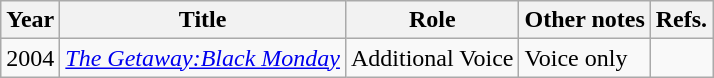<table class="wikitable">
<tr>
<th>Year</th>
<th>Title</th>
<th>Role</th>
<th>Other notes</th>
<th>Refs.</th>
</tr>
<tr>
<td>2004</td>
<td><em><a href='#'>The Getaway:Black Monday</a></em></td>
<td>Additional Voice</td>
<td>Voice only</td>
<td></td>
</tr>
</table>
